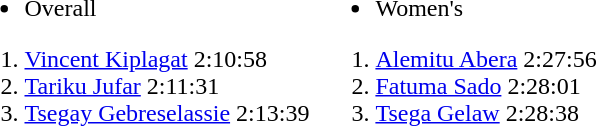<table>
<tr>
<td valign=top><br><ul><li>Overall</li></ul><ol><li> <a href='#'>Vincent Kiplagat</a> 2:10:58</li><li> <a href='#'>Tariku Jufar</a> 2:11:31</li><li> <a href='#'>Tsegay Gebreselassie</a> 2:13:39</li></ol></td>
<td valign=top><br><ul><li>Women's</li></ul><ol><li> <a href='#'>Alemitu Abera</a> 2:27:56</li><li> <a href='#'>Fatuma Sado</a> 2:28:01</li><li> <a href='#'>Tsega Gelaw</a> 2:28:38</li></ol></td>
</tr>
</table>
